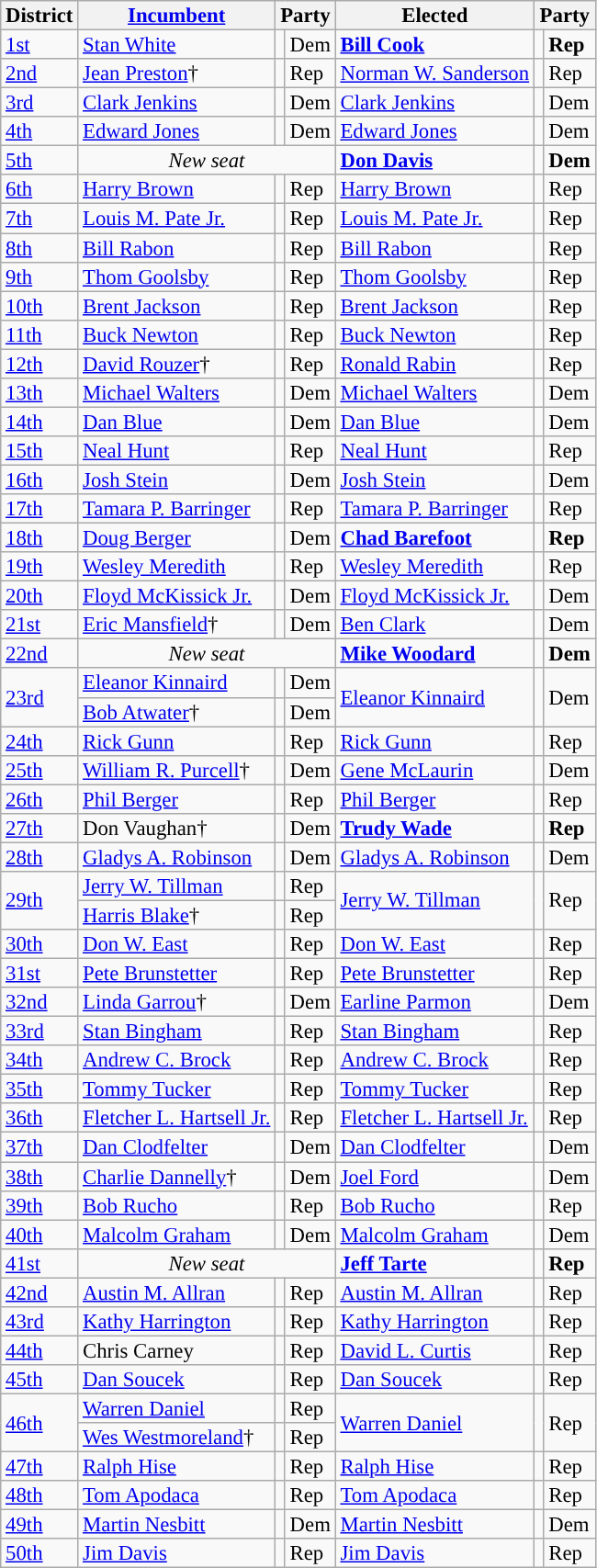<table class="sortable wikitable" style="font-size:95%;line-height:14px;">
<tr>
<th class="unsortable">District</th>
<th class="unsortable"><a href='#'>Incumbent</a></th>
<th colspan="2">Party</th>
<th class="unsortable">Elected</th>
<th colspan="2">Party</th>
</tr>
<tr>
<td><a href='#'>1st</a></td>
<td><a href='#'>Stan White</a></td>
<td style="background:"></td>
<td>Dem</td>
<td><strong><a href='#'>Bill Cook</a></strong></td>
<td style="background:"></td>
<td><strong>Rep</strong></td>
</tr>
<tr>
<td><a href='#'>2nd</a></td>
<td><a href='#'>Jean Preston</a>†</td>
<td style="background:"></td>
<td>Rep</td>
<td><a href='#'>Norman W. Sanderson</a></td>
<td style="background:"></td>
<td>Rep</td>
</tr>
<tr>
<td><a href='#'>3rd</a></td>
<td><a href='#'>Clark Jenkins</a></td>
<td style="background:"></td>
<td>Dem</td>
<td><a href='#'>Clark Jenkins</a></td>
<td style="background:"></td>
<td>Dem</td>
</tr>
<tr>
<td><a href='#'>4th</a></td>
<td><a href='#'>Edward Jones</a></td>
<td style="background:"></td>
<td>Dem</td>
<td><a href='#'>Edward Jones</a></td>
<td style="background:"></td>
<td>Dem</td>
</tr>
<tr>
<td><a href='#'>5th</a></td>
<td colspan=3 align=center><em>New seat</em></td>
<td><strong><a href='#'>Don Davis</a></strong></td>
<td style="background:"></td>
<td><strong>Dem</strong></td>
</tr>
<tr>
<td><a href='#'>6th</a></td>
<td><a href='#'>Harry Brown</a></td>
<td style="background:"></td>
<td>Rep</td>
<td><a href='#'>Harry Brown</a></td>
<td style="background:"></td>
<td>Rep</td>
</tr>
<tr>
<td><a href='#'>7th</a></td>
<td><a href='#'>Louis M. Pate Jr.</a></td>
<td style="background:"></td>
<td>Rep</td>
<td><a href='#'>Louis M. Pate Jr.</a></td>
<td style="background:"></td>
<td>Rep</td>
</tr>
<tr>
<td><a href='#'>8th</a></td>
<td><a href='#'>Bill Rabon</a></td>
<td style="background:"></td>
<td>Rep</td>
<td><a href='#'>Bill Rabon</a></td>
<td style="background:"></td>
<td>Rep</td>
</tr>
<tr>
<td><a href='#'>9th</a></td>
<td><a href='#'>Thom Goolsby</a></td>
<td style="background:"></td>
<td>Rep</td>
<td><a href='#'>Thom Goolsby</a></td>
<td style="background:"></td>
<td>Rep</td>
</tr>
<tr>
<td><a href='#'>10th</a></td>
<td><a href='#'>Brent Jackson</a></td>
<td style="background:"></td>
<td>Rep</td>
<td><a href='#'>Brent Jackson</a></td>
<td style="background:"></td>
<td>Rep</td>
</tr>
<tr>
<td><a href='#'>11th</a></td>
<td><a href='#'>Buck Newton</a></td>
<td style="background:"></td>
<td>Rep</td>
<td><a href='#'>Buck Newton</a></td>
<td style="background:"></td>
<td>Rep</td>
</tr>
<tr>
<td><a href='#'>12th</a></td>
<td><a href='#'>David Rouzer</a>†</td>
<td style="background:"></td>
<td>Rep</td>
<td><a href='#'>Ronald Rabin</a></td>
<td style="background:"></td>
<td>Rep</td>
</tr>
<tr>
<td><a href='#'>13th</a></td>
<td><a href='#'>Michael Walters</a></td>
<td style="background:"></td>
<td>Dem</td>
<td><a href='#'>Michael Walters</a></td>
<td style="background:"></td>
<td>Dem</td>
</tr>
<tr>
<td><a href='#'>14th</a></td>
<td><a href='#'>Dan Blue</a></td>
<td style="background:"></td>
<td>Dem</td>
<td><a href='#'>Dan Blue</a></td>
<td style="background:"></td>
<td>Dem</td>
</tr>
<tr>
<td><a href='#'>15th</a></td>
<td><a href='#'>Neal Hunt</a></td>
<td style="background:"></td>
<td>Rep</td>
<td><a href='#'>Neal Hunt</a></td>
<td style="background:"></td>
<td>Rep</td>
</tr>
<tr>
<td><a href='#'>16th</a></td>
<td><a href='#'>Josh Stein</a></td>
<td style="background:"></td>
<td>Dem</td>
<td><a href='#'>Josh Stein</a></td>
<td style="background:"></td>
<td>Dem</td>
</tr>
<tr>
<td><a href='#'>17th</a></td>
<td><a href='#'>Tamara P. Barringer</a></td>
<td style="background:"></td>
<td>Rep</td>
<td><a href='#'>Tamara P. Barringer</a></td>
<td style="background:"></td>
<td>Rep</td>
</tr>
<tr>
<td><a href='#'>18th</a></td>
<td><a href='#'>Doug Berger</a></td>
<td style="background:"></td>
<td>Dem</td>
<td><strong><a href='#'>Chad Barefoot</a></strong></td>
<td style="background:"></td>
<td><strong>Rep</strong></td>
</tr>
<tr>
<td><a href='#'>19th</a></td>
<td><a href='#'>Wesley Meredith</a></td>
<td style="background:"></td>
<td>Rep</td>
<td><a href='#'>Wesley Meredith</a></td>
<td style="background:"></td>
<td>Rep</td>
</tr>
<tr>
<td><a href='#'>20th</a></td>
<td><a href='#'>Floyd McKissick Jr.</a></td>
<td style="background:"></td>
<td>Dem</td>
<td><a href='#'>Floyd McKissick Jr.</a></td>
<td style="background:"></td>
<td>Dem</td>
</tr>
<tr>
<td><a href='#'>21st</a></td>
<td><a href='#'>Eric Mansfield</a>†</td>
<td style="background:"></td>
<td>Dem</td>
<td><a href='#'>Ben Clark</a></td>
<td style="background:"></td>
<td>Dem</td>
</tr>
<tr>
<td><a href='#'>22nd</a></td>
<td colspan=3 align=center><em>New seat</em></td>
<td><strong><a href='#'>Mike Woodard</a></strong></td>
<td style="background:"></td>
<td><strong>Dem</strong></td>
</tr>
<tr>
<td rowspan=2><a href='#'>23rd</a></td>
<td><a href='#'>Eleanor Kinnaird</a></td>
<td style="background:"></td>
<td>Dem</td>
<td rowspan=2><a href='#'>Eleanor Kinnaird</a></td>
<td rowspan=2 style="background:"></td>
<td rowspan=2>Dem</td>
</tr>
<tr>
<td><a href='#'>Bob Atwater</a>†</td>
<td style="background:"></td>
<td>Dem</td>
</tr>
<tr>
<td><a href='#'>24th</a></td>
<td><a href='#'>Rick Gunn</a></td>
<td style="background:"></td>
<td>Rep</td>
<td><a href='#'>Rick Gunn</a></td>
<td style="background:"></td>
<td>Rep</td>
</tr>
<tr>
<td><a href='#'>25th</a></td>
<td><a href='#'>William R. Purcell</a>†</td>
<td style="background:"></td>
<td>Dem</td>
<td><a href='#'>Gene McLaurin</a></td>
<td style="background:"></td>
<td>Dem</td>
</tr>
<tr>
<td><a href='#'>26th</a></td>
<td><a href='#'>Phil Berger</a></td>
<td style="background:"></td>
<td>Rep</td>
<td><a href='#'>Phil Berger</a></td>
<td style="background:"></td>
<td>Rep</td>
</tr>
<tr>
<td><a href='#'>27th</a></td>
<td>Don Vaughan†</td>
<td style="background:"></td>
<td>Dem</td>
<td><strong><a href='#'>Trudy Wade</a></strong></td>
<td style="background:"></td>
<td><strong>Rep</strong></td>
</tr>
<tr>
<td><a href='#'>28th</a></td>
<td><a href='#'>Gladys A. Robinson</a></td>
<td style="background:"></td>
<td>Dem</td>
<td><a href='#'>Gladys A. Robinson</a></td>
<td style="background:"></td>
<td>Dem</td>
</tr>
<tr>
<td rowspan=2><a href='#'>29th</a></td>
<td><a href='#'>Jerry W. Tillman</a></td>
<td style="background:"></td>
<td>Rep</td>
<td rowspan=2><a href='#'>Jerry W. Tillman</a></td>
<td rowspan=2 style="background:"></td>
<td rowspan=2>Rep</td>
</tr>
<tr>
<td><a href='#'>Harris Blake</a>†</td>
<td style="background:"></td>
<td>Rep</td>
</tr>
<tr>
<td><a href='#'>30th</a></td>
<td><a href='#'>Don W. East</a></td>
<td style="background:"></td>
<td>Rep</td>
<td><a href='#'>Don W. East</a></td>
<td style="background:"></td>
<td>Rep</td>
</tr>
<tr>
<td><a href='#'>31st</a></td>
<td><a href='#'>Pete Brunstetter</a></td>
<td style="background:"></td>
<td>Rep</td>
<td><a href='#'>Pete Brunstetter</a></td>
<td style="background:"></td>
<td>Rep</td>
</tr>
<tr>
<td><a href='#'>32nd</a></td>
<td><a href='#'>Linda Garrou</a>†</td>
<td style="background:"></td>
<td>Dem</td>
<td><a href='#'>Earline Parmon</a></td>
<td style="background:"></td>
<td>Dem</td>
</tr>
<tr>
<td><a href='#'>33rd</a></td>
<td><a href='#'>Stan Bingham</a></td>
<td style="background:"></td>
<td>Rep</td>
<td><a href='#'>Stan Bingham</a></td>
<td style="background:"></td>
<td>Rep</td>
</tr>
<tr>
<td><a href='#'>34th</a></td>
<td><a href='#'>Andrew C. Brock</a></td>
<td style="background:"></td>
<td>Rep</td>
<td><a href='#'>Andrew C. Brock</a></td>
<td style="background:"></td>
<td>Rep</td>
</tr>
<tr>
<td><a href='#'>35th</a></td>
<td><a href='#'>Tommy Tucker</a></td>
<td style="background:"></td>
<td>Rep</td>
<td><a href='#'>Tommy Tucker</a></td>
<td style="background:"></td>
<td>Rep</td>
</tr>
<tr>
<td><a href='#'>36th</a></td>
<td><a href='#'>Fletcher L. Hartsell Jr.</a></td>
<td style="background:"></td>
<td>Rep</td>
<td><a href='#'>Fletcher L. Hartsell Jr.</a></td>
<td style="background:"></td>
<td>Rep</td>
</tr>
<tr>
<td><a href='#'>37th</a></td>
<td><a href='#'>Dan Clodfelter</a></td>
<td style="background:"></td>
<td>Dem</td>
<td><a href='#'>Dan Clodfelter</a></td>
<td style="background:"></td>
<td>Dem</td>
</tr>
<tr>
<td><a href='#'>38th</a></td>
<td><a href='#'>Charlie Dannelly</a>†</td>
<td style="background:"></td>
<td>Dem</td>
<td><a href='#'>Joel Ford</a></td>
<td style="background:"></td>
<td>Dem</td>
</tr>
<tr>
<td><a href='#'>39th</a></td>
<td><a href='#'>Bob Rucho</a></td>
<td style="background:"></td>
<td>Rep</td>
<td><a href='#'>Bob Rucho</a></td>
<td style="background:"></td>
<td>Rep</td>
</tr>
<tr>
<td><a href='#'>40th</a></td>
<td><a href='#'>Malcolm Graham</a></td>
<td style="background:"></td>
<td>Dem</td>
<td><a href='#'>Malcolm Graham</a></td>
<td style="background:"></td>
<td>Dem</td>
</tr>
<tr>
<td><a href='#'>41st</a></td>
<td colspan=3 align=center><em>New seat</em></td>
<td><strong><a href='#'>Jeff Tarte</a></strong></td>
<td style="background:"></td>
<td><strong>Rep</strong></td>
</tr>
<tr>
<td><a href='#'>42nd</a></td>
<td><a href='#'>Austin M. Allran</a></td>
<td style="background:"></td>
<td>Rep</td>
<td><a href='#'>Austin M. Allran</a></td>
<td style="background:"></td>
<td>Rep</td>
</tr>
<tr>
<td><a href='#'>43rd</a></td>
<td><a href='#'>Kathy Harrington</a></td>
<td style="background:"></td>
<td>Rep</td>
<td><a href='#'>Kathy Harrington</a></td>
<td style="background:"></td>
<td>Rep</td>
</tr>
<tr>
<td><a href='#'>44th</a></td>
<td>Chris Carney</td>
<td style="background:"></td>
<td>Rep</td>
<td><a href='#'>David L. Curtis</a></td>
<td style="background:"></td>
<td>Rep</td>
</tr>
<tr>
<td><a href='#'>45th</a></td>
<td><a href='#'>Dan Soucek</a></td>
<td style="background:"></td>
<td>Rep</td>
<td><a href='#'>Dan Soucek</a></td>
<td style="background:"></td>
<td>Rep</td>
</tr>
<tr>
<td rowspan=2><a href='#'>46th</a></td>
<td><a href='#'>Warren Daniel</a></td>
<td style="background:"></td>
<td>Rep</td>
<td rowspan=2><a href='#'>Warren Daniel</a></td>
<td rowspan=2 style="background:"></td>
<td rowspan=2>Rep</td>
</tr>
<tr>
<td><a href='#'>Wes Westmoreland</a>†</td>
<td style="background:"></td>
<td>Rep</td>
</tr>
<tr>
<td><a href='#'>47th</a></td>
<td><a href='#'>Ralph Hise</a></td>
<td style="background:"></td>
<td>Rep</td>
<td><a href='#'>Ralph Hise</a></td>
<td style="background:"></td>
<td>Rep</td>
</tr>
<tr>
<td><a href='#'>48th</a></td>
<td><a href='#'>Tom Apodaca</a></td>
<td style="background:"></td>
<td>Rep</td>
<td><a href='#'>Tom Apodaca</a></td>
<td style="background:"></td>
<td>Rep</td>
</tr>
<tr>
<td><a href='#'>49th</a></td>
<td><a href='#'>Martin Nesbitt</a></td>
<td style="background:"></td>
<td>Dem</td>
<td><a href='#'>Martin Nesbitt</a></td>
<td style="background:"></td>
<td>Dem</td>
</tr>
<tr>
<td><a href='#'>50th</a></td>
<td><a href='#'>Jim Davis</a></td>
<td style="background:"></td>
<td>Rep</td>
<td><a href='#'>Jim Davis</a></td>
<td style="background:"></td>
<td>Rep</td>
</tr>
</table>
